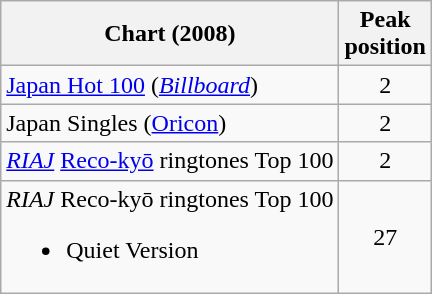<table class="wikitable">
<tr>
<th>Chart (2008)</th>
<th>Peak<br>position</th>
</tr>
<tr>
<td><a href='#'>Japan Hot 100</a> (<em><a href='#'>Billboard</a></em>)</td>
<td align="center">2</td>
</tr>
<tr>
<td>Japan Singles (<a href='#'>Oricon</a>)</td>
<td align="center">2</td>
</tr>
<tr>
<td><em><a href='#'>RIAJ</a></em> <a href='#'>Reco-kyō</a> ringtones Top 100</td>
<td align="center">2</td>
</tr>
<tr>
<td><em>RIAJ</em> Reco-kyō ringtones Top 100<br><ul><li>Quiet Version</li></ul></td>
<td align="center">27</td>
</tr>
</table>
